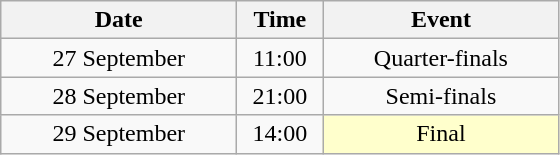<table class = "wikitable" style="text-align:center;">
<tr>
<th width=150>Date</th>
<th width=50>Time</th>
<th width=150>Event</th>
</tr>
<tr>
<td>27 September</td>
<td>11:00</td>
<td>Quarter-finals</td>
</tr>
<tr>
<td>28 September</td>
<td>21:00</td>
<td>Semi-finals</td>
</tr>
<tr>
<td>29 September</td>
<td>14:00</td>
<td bgcolor=ffffcc>Final</td>
</tr>
</table>
